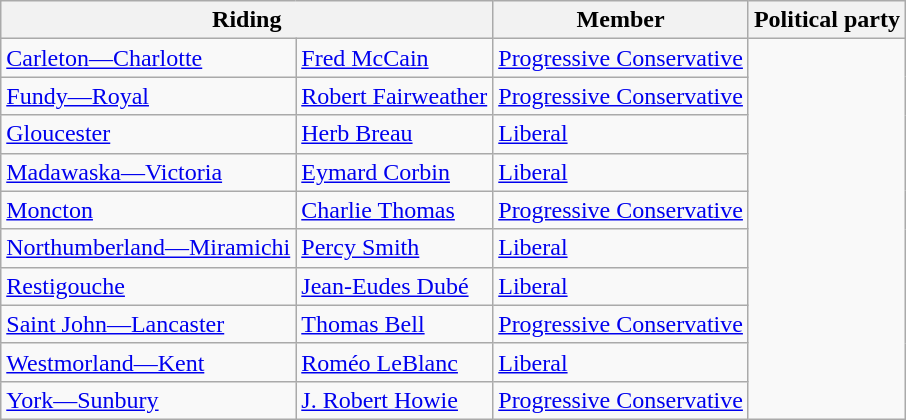<table class="wikitable">
<tr>
<th colspan=2>Riding</th>
<th>Member</th>
<th>Political party</th>
</tr>
<tr>
<td><a href='#'>Carleton—Charlotte</a></td>
<td><a href='#'>Fred McCain</a></td>
<td><a href='#'>Progressive Conservative</a></td>
</tr>
<tr>
<td><a href='#'>Fundy—Royal</a></td>
<td><a href='#'>Robert Fairweather</a></td>
<td><a href='#'>Progressive Conservative</a></td>
</tr>
<tr>
<td><a href='#'>Gloucester</a></td>
<td><a href='#'>Herb Breau</a></td>
<td><a href='#'>Liberal</a></td>
</tr>
<tr>
<td><a href='#'>Madawaska—Victoria</a></td>
<td><a href='#'>Eymard Corbin</a></td>
<td><a href='#'>Liberal</a></td>
</tr>
<tr>
<td><a href='#'>Moncton</a></td>
<td><a href='#'>Charlie Thomas</a></td>
<td><a href='#'>Progressive Conservative</a></td>
</tr>
<tr>
<td><a href='#'>Northumberland—Miramichi</a></td>
<td><a href='#'>Percy Smith</a></td>
<td><a href='#'>Liberal</a></td>
</tr>
<tr>
<td><a href='#'>Restigouche</a></td>
<td><a href='#'>Jean-Eudes Dubé</a></td>
<td><a href='#'>Liberal</a></td>
</tr>
<tr>
<td><a href='#'>Saint John—Lancaster</a></td>
<td><a href='#'>Thomas Bell</a></td>
<td><a href='#'>Progressive Conservative</a></td>
</tr>
<tr>
<td><a href='#'>Westmorland—Kent</a></td>
<td><a href='#'>Roméo LeBlanc</a></td>
<td><a href='#'>Liberal</a></td>
</tr>
<tr>
<td><a href='#'>York—Sunbury</a></td>
<td><a href='#'>J. Robert Howie</a></td>
<td><a href='#'>Progressive Conservative</a></td>
</tr>
</table>
